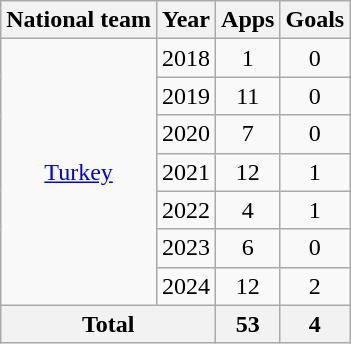<table class = "wikitable" style = "text-align:center">
<tr>
<th>National team</th>
<th>Year</th>
<th>Apps</th>
<th>Goals</th>
</tr>
<tr>
<td rowspan="7"><a href='#'>Turkey</a></td>
<td>2018</td>
<td>1</td>
<td>0</td>
</tr>
<tr>
<td>2019</td>
<td>11</td>
<td>0</td>
</tr>
<tr>
<td>2020</td>
<td>7</td>
<td>0</td>
</tr>
<tr>
<td>2021</td>
<td>12</td>
<td>1</td>
</tr>
<tr>
<td>2022</td>
<td>4</td>
<td>1</td>
</tr>
<tr>
<td>2023</td>
<td>6</td>
<td>0</td>
</tr>
<tr>
<td>2024</td>
<td>12</td>
<td>2</td>
</tr>
<tr>
<th colspan="2">Total</th>
<th>53</th>
<th>4</th>
</tr>
</table>
